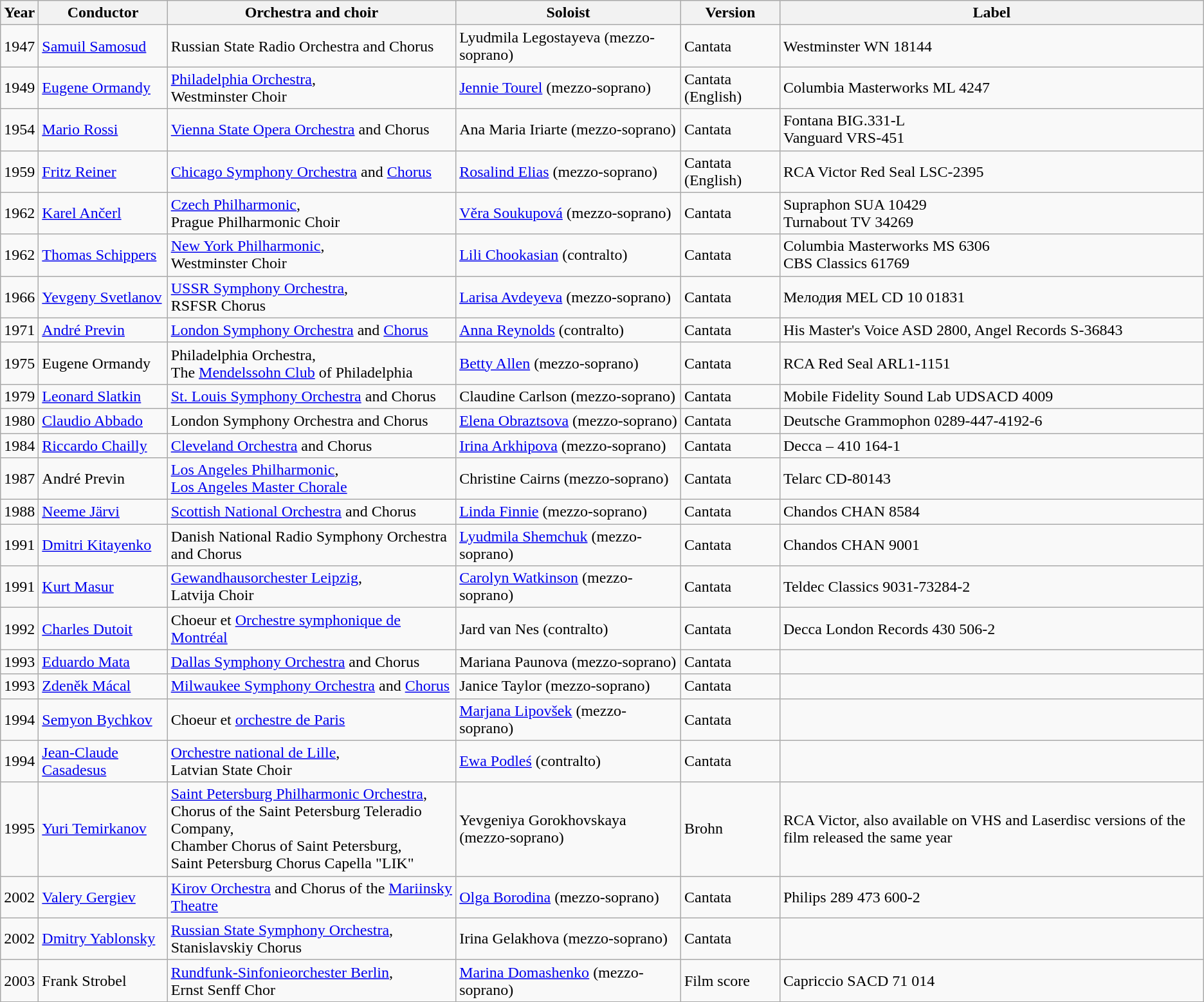<table class="wikitable">
<tr>
<th>Year</th>
<th>Conductor</th>
<th>Orchestra and choir</th>
<th>Soloist</th>
<th>Version</th>
<th>Label</th>
</tr>
<tr>
<td>1947</td>
<td><a href='#'>Samuil Samosud</a></td>
<td>Russian State Radio Orchestra and Chorus</td>
<td>Lyudmila Legostayeva (mezzo-soprano)</td>
<td>Cantata</td>
<td>Westminster WN 18144</td>
</tr>
<tr>
<td>1949</td>
<td><a href='#'>Eugene Ormandy</a></td>
<td><a href='#'>Philadelphia Orchestra</a>,<br> Westminster Choir</td>
<td><a href='#'>Jennie Tourel</a> (mezzo-soprano)</td>
<td>Cantata (English)</td>
<td>Columbia Masterworks ML 4247</td>
</tr>
<tr>
<td>1954</td>
<td><a href='#'>Mario Rossi</a></td>
<td><a href='#'>Vienna State Opera Orchestra</a> and Chorus</td>
<td>Ana Maria Iriarte (mezzo-soprano)</td>
<td>Cantata</td>
<td>Fontana BIG.331-L<br>Vanguard VRS-451</td>
</tr>
<tr>
<td>1959</td>
<td><a href='#'>Fritz Reiner</a></td>
<td><a href='#'>Chicago Symphony Orchestra</a> and <a href='#'>Chorus</a></td>
<td><a href='#'>Rosalind Elias</a> (mezzo-soprano)</td>
<td>Cantata (English)</td>
<td>RCA Victor Red Seal LSC-2395</td>
</tr>
<tr>
<td>1962</td>
<td><a href='#'>Karel Ančerl</a></td>
<td><a href='#'>Czech Philharmonic</a>, <br>Prague Philharmonic Choir</td>
<td><a href='#'>Věra Soukupová</a> (mezzo-soprano)</td>
<td>Cantata</td>
<td>Supraphon SUA 10429<br>Turnabout TV 34269</td>
</tr>
<tr>
<td>1962</td>
<td><a href='#'>Thomas Schippers</a></td>
<td><a href='#'>New York Philharmonic</a>,<br>Westminster Choir</td>
<td><a href='#'>Lili Chookasian</a> (contralto)</td>
<td>Cantata</td>
<td>Columbia Masterworks MS 6306<br>CBS Classics 61769</td>
</tr>
<tr>
<td>1966</td>
<td><a href='#'>Yevgeny Svetlanov</a></td>
<td><a href='#'>USSR Symphony Orchestra</a>,<br>RSFSR Chorus</td>
<td><a href='#'>Larisa Avdeyeva</a> (mezzo-soprano)</td>
<td>Cantata</td>
<td>Мелодия MEL CD 10 01831</td>
</tr>
<tr>
<td>1971</td>
<td><a href='#'>André Previn</a></td>
<td><a href='#'>London Symphony Orchestra</a> and <a href='#'>Chorus</a></td>
<td><a href='#'>Anna Reynolds</a> (contralto)</td>
<td>Cantata</td>
<td>His Master's Voice ASD 2800, Angel Records S-36843</td>
</tr>
<tr>
<td>1975</td>
<td>Eugene Ormandy</td>
<td>Philadelphia Orchestra,<br>The <a href='#'>Mendelssohn Club</a> of Philadelphia</td>
<td><a href='#'>Betty Allen</a> (mezzo-soprano)</td>
<td>Cantata</td>
<td>RCA Red Seal ARL1-1151</td>
</tr>
<tr>
<td>1979</td>
<td><a href='#'>Leonard Slatkin</a></td>
<td><a href='#'>St. Louis Symphony Orchestra</a> and Chorus</td>
<td>Claudine Carlson (mezzo-soprano)</td>
<td>Cantata</td>
<td>Mobile Fidelity Sound Lab UDSACD 4009</td>
</tr>
<tr>
<td>1980</td>
<td><a href='#'>Claudio Abbado</a></td>
<td>London Symphony Orchestra and Chorus</td>
<td><a href='#'>Elena Obraztsova</a> (mezzo-soprano)</td>
<td>Cantata</td>
<td>Deutsche Grammophon 0289-447-4192-6</td>
</tr>
<tr>
<td>1984</td>
<td><a href='#'>Riccardo Chailly</a></td>
<td><a href='#'>Cleveland Orchestra</a> and Chorus</td>
<td><a href='#'>Irina Arkhipova</a> (mezzo-soprano)</td>
<td>Cantata</td>
<td>Decca – 410 164-1</td>
</tr>
<tr>
<td>1987</td>
<td>André Previn</td>
<td><a href='#'>Los Angeles Philharmonic</a>,<br><a href='#'>Los Angeles Master Chorale</a></td>
<td>Christine Cairns (mezzo-soprano)</td>
<td>Cantata</td>
<td>Telarc CD-80143</td>
</tr>
<tr>
<td>1988</td>
<td><a href='#'>Neeme Järvi</a></td>
<td><a href='#'>Scottish National Orchestra</a> and Chorus</td>
<td><a href='#'>Linda Finnie</a> (mezzo-soprano)</td>
<td>Cantata</td>
<td>Chandos CHAN 8584</td>
</tr>
<tr>
<td>1991</td>
<td><a href='#'>Dmitri Kitayenko</a></td>
<td>Danish National Radio Symphony Orchestra and Chorus</td>
<td><a href='#'>Lyudmila Shemchuk</a> (mezzo-soprano)</td>
<td>Cantata</td>
<td>Chandos CHAN 9001</td>
</tr>
<tr>
<td>1991</td>
<td><a href='#'>Kurt Masur</a></td>
<td><a href='#'>Gewandhausorchester Leipzig</a>,<br>Latvija Choir</td>
<td><a href='#'>Carolyn Watkinson</a> (mezzo-soprano)</td>
<td>Cantata</td>
<td>Teldec Classics 9031-73284-2</td>
</tr>
<tr>
<td>1992</td>
<td><a href='#'>Charles Dutoit</a></td>
<td>Choeur et <a href='#'>Orchestre symphonique de Montréal</a></td>
<td>Jard van Nes (contralto)</td>
<td>Cantata</td>
<td>Decca London Records 430 506-2</td>
</tr>
<tr>
<td>1993</td>
<td><a href='#'>Eduardo Mata</a></td>
<td><a href='#'>Dallas Symphony Orchestra</a> and Chorus</td>
<td>Mariana Paunova (mezzo-soprano)</td>
<td>Cantata</td>
<td></td>
</tr>
<tr>
<td>1993</td>
<td><a href='#'>Zdeněk Mácal</a></td>
<td><a href='#'>Milwaukee Symphony Orchestra</a> and <a href='#'>Chorus</a></td>
<td>Janice Taylor (mezzo-soprano)</td>
<td>Cantata</td>
<td></td>
</tr>
<tr>
<td>1994</td>
<td><a href='#'>Semyon Bychkov</a></td>
<td>Choeur et <a href='#'>orchestre de Paris</a></td>
<td><a href='#'>Marjana Lipovšek</a> (mezzo-soprano)</td>
<td>Cantata</td>
<td></td>
</tr>
<tr>
<td>1994</td>
<td><a href='#'>Jean-Claude Casadesus</a></td>
<td><a href='#'>Orchestre national de Lille</a>,<br>Latvian State Choir</td>
<td><a href='#'>Ewa Podleś</a> (contralto)</td>
<td>Cantata</td>
<td></td>
</tr>
<tr>
<td>1995</td>
<td><a href='#'>Yuri Temirkanov</a></td>
<td><a href='#'>Saint Petersburg Philharmonic Orchestra</a>,<br>Chorus of the Saint Petersburg Teleradio Company,<br>Chamber Chorus of Saint Petersburg,<br>Saint Petersburg Chorus Capella "LIK"</td>
<td>Yevgeniya Gorokhovskaya (mezzo-soprano)</td>
<td>Brohn</td>
<td>RCA Victor, also available on VHS and Laserdisc versions of the film released the same year</td>
</tr>
<tr>
<td>2002</td>
<td><a href='#'>Valery Gergiev</a></td>
<td><a href='#'>Kirov Orchestra</a> and Chorus of the <a href='#'>Mariinsky Theatre</a></td>
<td><a href='#'>Olga Borodina</a> (mezzo-soprano)</td>
<td>Cantata</td>
<td>Philips 289 473 600-2</td>
</tr>
<tr>
<td>2002</td>
<td><a href='#'>Dmitry Yablonsky</a></td>
<td><a href='#'>Russian State Symphony Orchestra</a>,<br>Stanislavskiy Chorus</td>
<td>Irina Gelakhova (mezzo-soprano)</td>
<td>Cantata</td>
<td></td>
</tr>
<tr>
<td>2003</td>
<td>Frank Strobel</td>
<td><a href='#'>Rundfunk-Sinfonieorchester Berlin</a>,<br>Ernst Senff Chor</td>
<td><a href='#'>Marina Domashenko</a> (mezzo-soprano)</td>
<td>Film score</td>
<td>Capriccio SACD 71 014</td>
</tr>
<tr>
</tr>
</table>
